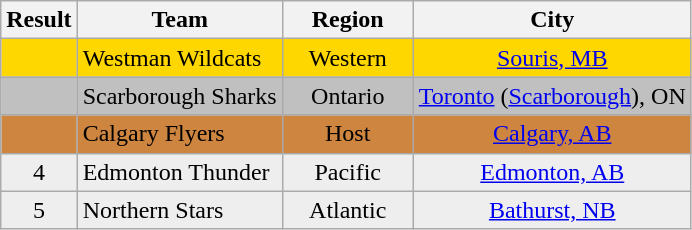<table class="wikitable" style="text-align: center;">
<tr>
<th width=20>Result</th>
<th>Team</th>
<th width=80>Region</th>
<th>City</th>
</tr>
<tr align="center" bgcolor=gold>
<td></td>
<td align="left">Westman Wildcats</td>
<td>Western</td>
<td><a href='#'>Souris, MB</a></td>
</tr>
<tr align="center" bgcolor=silver>
<td></td>
<td align="left">Scarborough Sharks</td>
<td>Ontario</td>
<td><a href='#'>Toronto</a> (<a href='#'>Scarborough</a>), ON</td>
</tr>
<tr align="center" bgcolor=peru>
<td></td>
<td align="left">Calgary Flyers</td>
<td>Host</td>
<td><a href='#'>Calgary, AB</a></td>
</tr>
<tr align="center" bgcolor="#eeeeee">
<td>4</td>
<td align="left">Edmonton Thunder</td>
<td>Pacific</td>
<td><a href='#'>Edmonton, AB</a></td>
</tr>
<tr align="center" bgcolor="#eeeeee">
<td>5</td>
<td align="left">Northern Stars</td>
<td>Atlantic</td>
<td><a href='#'>Bathurst, NB</a></td>
</tr>
</table>
